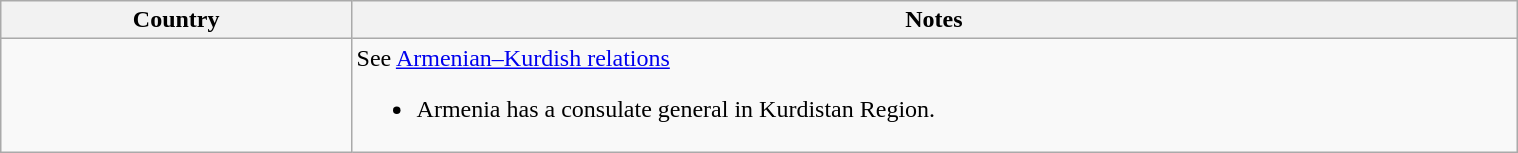<table class="wikitable sortable" border="1" style="width:80%; margin:auto;">
<tr>
<th style="width:15%;">Country</th>
<th style="width:50%;">Notes</th>
</tr>
<tr>
<td></td>
<td>See <a href='#'>Armenian–Kurdish relations</a><br><ul><li>Armenia has a consulate general in Kurdistan Region.</li></ul></td>
</tr>
</table>
